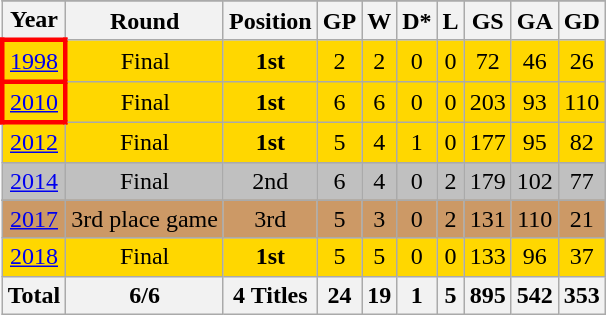<table class="wikitable" style="text-align: center;">
<tr>
</tr>
<tr>
<th>Year</th>
<th>Round</th>
<th>Position</th>
<th>GP</th>
<th>W</th>
<th>D*</th>
<th>L</th>
<th>GS</th>
<th>GA</th>
<th>GD</th>
</tr>
<tr bgcolor=gold>
<td style="border: 3px solid red"><a href='#'>1998</a></td>
<td>Final</td>
<td><strong>1st</strong></td>
<td>2</td>
<td>2</td>
<td>0</td>
<td>0</td>
<td>72</td>
<td>46</td>
<td>26</td>
</tr>
<tr bgcolor=gold>
<td style="border: 3px solid red"><a href='#'>2010</a></td>
<td>Final</td>
<td><strong>1st</strong></td>
<td>6</td>
<td>6</td>
<td>0</td>
<td>0</td>
<td>203</td>
<td>93</td>
<td>110</td>
</tr>
<tr bgcolor=gold>
<td><a href='#'>2012</a></td>
<td>Final</td>
<td><strong>1st</strong></td>
<td>5</td>
<td>4</td>
<td>1</td>
<td>0</td>
<td>177</td>
<td>95</td>
<td>82</td>
</tr>
<tr bgcolor=silver>
<td><a href='#'>2014</a></td>
<td>Final</td>
<td>2nd</td>
<td>6</td>
<td>4</td>
<td>0</td>
<td>2</td>
<td>179</td>
<td>102</td>
<td>77</td>
</tr>
<tr>
</tr>
<tr bgcolor=#cc9966>
<td><a href='#'>2017</a></td>
<td>3rd place game</td>
<td>3rd</td>
<td>5</td>
<td>3</td>
<td>0</td>
<td>2</td>
<td>131</td>
<td>110</td>
<td>21</td>
</tr>
<tr bgcolor=gold>
<td><a href='#'>2018</a></td>
<td>Final</td>
<td><strong>1st</strong></td>
<td>5</td>
<td>5</td>
<td>0</td>
<td>0</td>
<td>133</td>
<td>96</td>
<td>37</td>
</tr>
<tr>
<th>Total</th>
<th>6/6</th>
<th>4 Titles</th>
<th>24</th>
<th>19</th>
<th>1</th>
<th>5</th>
<th>895</th>
<th>542</th>
<th>353</th>
</tr>
</table>
